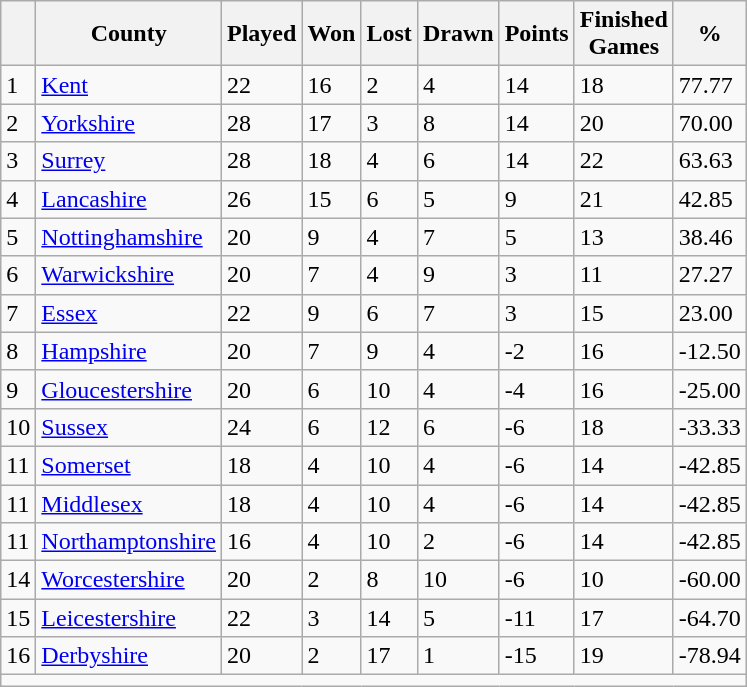<table class="wikitable sortable">
<tr>
<th></th>
<th>County</th>
<th>Played</th>
<th>Won</th>
<th>Lost</th>
<th>Drawn</th>
<th>Points</th>
<th>Finished<br>Games</th>
<th>%</th>
</tr>
<tr>
<td>1</td>
<td><a href='#'>Kent</a></td>
<td>22</td>
<td>16</td>
<td>2</td>
<td>4</td>
<td>14</td>
<td>18</td>
<td>77.77</td>
</tr>
<tr>
<td>2</td>
<td><a href='#'>Yorkshire</a></td>
<td>28</td>
<td>17</td>
<td>3</td>
<td>8</td>
<td>14</td>
<td>20</td>
<td>70.00</td>
</tr>
<tr>
<td>3</td>
<td><a href='#'>Surrey</a></td>
<td>28</td>
<td>18</td>
<td>4</td>
<td>6</td>
<td>14</td>
<td>22</td>
<td>63.63</td>
</tr>
<tr>
<td>4</td>
<td><a href='#'>Lancashire</a></td>
<td>26</td>
<td>15</td>
<td>6</td>
<td>5</td>
<td>9</td>
<td>21</td>
<td>42.85</td>
</tr>
<tr>
<td>5</td>
<td><a href='#'>Nottinghamshire</a></td>
<td>20</td>
<td>9</td>
<td>4</td>
<td>7</td>
<td>5</td>
<td>13</td>
<td>38.46</td>
</tr>
<tr>
<td>6</td>
<td><a href='#'>Warwickshire</a></td>
<td>20</td>
<td>7</td>
<td>4</td>
<td>9</td>
<td>3</td>
<td>11</td>
<td>27.27</td>
</tr>
<tr>
<td>7</td>
<td><a href='#'>Essex</a></td>
<td>22</td>
<td>9</td>
<td>6</td>
<td>7</td>
<td>3</td>
<td>15</td>
<td>23.00</td>
</tr>
<tr>
<td>8</td>
<td><a href='#'>Hampshire</a></td>
<td>20</td>
<td>7</td>
<td>9</td>
<td>4</td>
<td>-2</td>
<td>16</td>
<td>-12.50</td>
</tr>
<tr>
<td>9</td>
<td><a href='#'>Gloucestershire</a></td>
<td>20</td>
<td>6</td>
<td>10</td>
<td>4</td>
<td>-4</td>
<td>16</td>
<td>-25.00</td>
</tr>
<tr>
<td>10</td>
<td><a href='#'>Sussex</a></td>
<td>24</td>
<td>6</td>
<td>12</td>
<td>6</td>
<td>-6</td>
<td>18</td>
<td>-33.33</td>
</tr>
<tr>
<td>11</td>
<td><a href='#'>Somerset</a></td>
<td>18</td>
<td>4</td>
<td>10</td>
<td>4</td>
<td>-6</td>
<td>14</td>
<td>-42.85</td>
</tr>
<tr>
<td>11</td>
<td><a href='#'>Middlesex</a></td>
<td>18</td>
<td>4</td>
<td>10</td>
<td>4</td>
<td>-6</td>
<td>14</td>
<td>-42.85</td>
</tr>
<tr>
<td>11</td>
<td><a href='#'>Northamptonshire</a></td>
<td>16</td>
<td>4</td>
<td>10</td>
<td>2</td>
<td>-6</td>
<td>14</td>
<td>-42.85</td>
</tr>
<tr>
<td>14</td>
<td><a href='#'>Worcestershire</a></td>
<td>20</td>
<td>2</td>
<td>8</td>
<td>10</td>
<td>-6</td>
<td>10</td>
<td>-60.00</td>
</tr>
<tr>
<td>15</td>
<td><a href='#'>Leicestershire</a></td>
<td>22</td>
<td>3</td>
<td>14</td>
<td>5</td>
<td>-11</td>
<td>17</td>
<td>-64.70</td>
</tr>
<tr>
<td>16</td>
<td><a href='#'>Derbyshire</a></td>
<td>20</td>
<td>2</td>
<td>17</td>
<td>1</td>
<td>-15</td>
<td>19</td>
<td>-78.94</td>
</tr>
<tr>
<td colspan="9"><div></div></td>
</tr>
</table>
